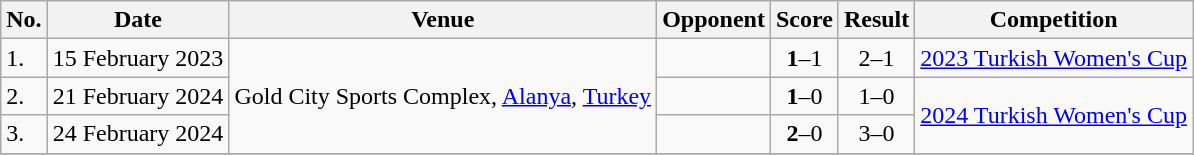<table class="wikitable">
<tr>
<th>No.</th>
<th>Date</th>
<th>Venue</th>
<th>Opponent</th>
<th>Score</th>
<th>Result</th>
<th>Competition</th>
</tr>
<tr>
<td>1.</td>
<td>15 February 2023</td>
<td rowspan=3>Gold City Sports Complex, <a href='#'>Alanya</a>, <a href='#'>Turkey</a></td>
<td></td>
<td align=center><strong>1</strong>–1</td>
<td align=center>2–1</td>
<td><a href='#'>2023 Turkish Women's Cup</a></td>
</tr>
<tr>
<td>2.</td>
<td>21 February 2024</td>
<td></td>
<td align=center><strong>1</strong>–0</td>
<td align=center>1–0</td>
<td rowspan=2><a href='#'>2024 Turkish Women's Cup</a></td>
</tr>
<tr>
<td>3.</td>
<td>24 February 2024</td>
<td></td>
<td align=center><strong>2</strong>–0</td>
<td align=center>3–0</td>
</tr>
<tr>
</tr>
</table>
